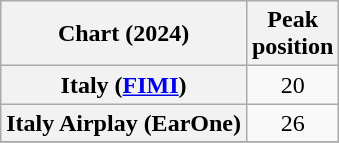<table class="wikitable sortable plainrowheaders" style="text-align:center">
<tr>
<th scope="col">Chart (2024)</th>
<th scope="col">Peak<br>position</th>
</tr>
<tr>
<th scope="row">Italy (<a href='#'>FIMI</a>)</th>
<td>20</td>
</tr>
<tr>
<th scope="row">Italy Airplay (EarOne)</th>
<td>26</td>
</tr>
<tr>
</tr>
</table>
